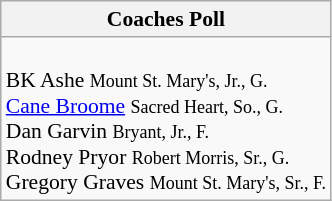<table class="wikitable" style="white-space:nowrap; font-size:90%;">
<tr>
<th>Coaches Poll</th>
</tr>
<tr>
<td><br>BK Ashe         <small>Mount St. Mary's, Jr., G.</small><br>
<a href='#'>Cane Broome</a>     <small>Sacred Heart, So., G.    </small><br>
Dan Garvin      <small>Bryant, Jr., F.          </small><br>
Rodney Pryor    <small>Robert Morris, Sr., G.   </small><br>
Gregory Graves  <small>Mount St. Mary's, Sr., F.</small></td>
</tr>
</table>
